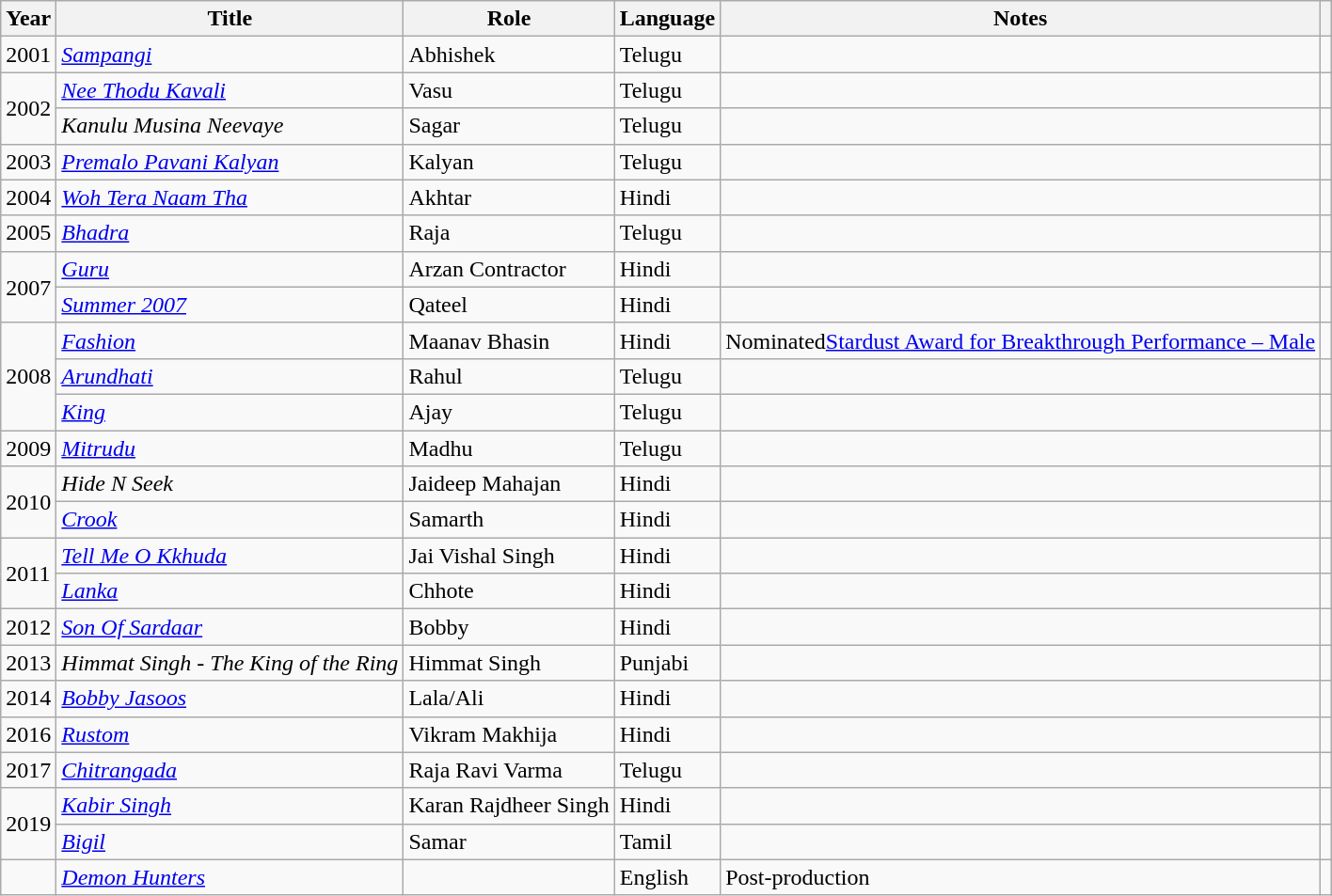<table class="wikitable sortable">
<tr>
<th>Year</th>
<th>Title</th>
<th>Role</th>
<th>Language</th>
<th>Notes</th>
<th class="unsortable"></th>
</tr>
<tr>
<td>2001</td>
<td><em><a href='#'>Sampangi</a></em></td>
<td>Abhishek</td>
<td>Telugu</td>
<td></td>
<td></td>
</tr>
<tr>
<td rowspan="2">2002</td>
<td><em><a href='#'>Nee Thodu Kavali</a></em></td>
<td>Vasu</td>
<td>Telugu</td>
<td></td>
<td></td>
</tr>
<tr>
<td><em>Kanulu Musina Neevaye</em></td>
<td>Sagar</td>
<td>Telugu</td>
<td></td>
<td></td>
</tr>
<tr>
<td>2003</td>
<td><em><a href='#'>Premalo Pavani Kalyan</a></em></td>
<td>Kalyan</td>
<td>Telugu</td>
<td></td>
<td></td>
</tr>
<tr>
<td>2004</td>
<td><em><a href='#'>Woh Tera Naam Tha</a></em></td>
<td>Akhtar</td>
<td>Hindi</td>
<td></td>
<td></td>
</tr>
<tr>
<td>2005</td>
<td><em><a href='#'>Bhadra</a></em></td>
<td>Raja</td>
<td>Telugu</td>
<td></td>
<td></td>
</tr>
<tr>
<td rowspan="2">2007</td>
<td><em><a href='#'>Guru</a></em></td>
<td>Arzan Contractor</td>
<td>Hindi</td>
<td></td>
<td></td>
</tr>
<tr>
<td><em><a href='#'>Summer 2007</a></em></td>
<td>Qateel</td>
<td>Hindi</td>
<td></td>
<td></td>
</tr>
<tr>
<td rowspan="3">2008</td>
<td><em><a href='#'>Fashion</a></em></td>
<td>Maanav Bhasin</td>
<td>Hindi</td>
<td>Nominated<a href='#'>Stardust Award for Breakthrough Performance – Male</a></td>
<td></td>
</tr>
<tr>
<td><em><a href='#'>Arundhati</a></em></td>
<td>Rahul</td>
<td>Telugu</td>
<td></td>
<td></td>
</tr>
<tr>
<td><em><a href='#'>King</a></em></td>
<td>Ajay</td>
<td>Telugu</td>
<td></td>
<td></td>
</tr>
<tr>
<td>2009</td>
<td><em><a href='#'>Mitrudu</a></em></td>
<td>Madhu</td>
<td>Telugu</td>
<td></td>
<td></td>
</tr>
<tr>
<td rowspan="2">2010</td>
<td><em>Hide N Seek</em></td>
<td>Jaideep Mahajan</td>
<td>Hindi</td>
<td></td>
<td></td>
</tr>
<tr>
<td><em><a href='#'>Crook</a></em></td>
<td>Samarth</td>
<td>Hindi</td>
<td></td>
<td></td>
</tr>
<tr>
<td rowspan="2">2011</td>
<td><em><a href='#'>Tell Me O Kkhuda</a></em></td>
<td>Jai Vishal Singh</td>
<td>Hindi</td>
<td></td>
<td></td>
</tr>
<tr>
<td><em><a href='#'>Lanka</a></em></td>
<td>Chhote</td>
<td>Hindi</td>
<td></td>
<td></td>
</tr>
<tr>
<td>2012</td>
<td><em><a href='#'>Son Of Sardaar</a></em></td>
<td>Bobby</td>
<td>Hindi</td>
<td></td>
<td></td>
</tr>
<tr>
<td>2013</td>
<td><em>Himmat Singh - The King of the Ring</em></td>
<td>Himmat Singh</td>
<td>Punjabi</td>
<td></td>
<td></td>
</tr>
<tr>
<td>2014</td>
<td><em><a href='#'>Bobby Jasoos</a></em></td>
<td>Lala/Ali</td>
<td>Hindi</td>
<td></td>
<td></td>
</tr>
<tr>
<td>2016</td>
<td><em><a href='#'>Rustom</a></em></td>
<td>Vikram Makhija</td>
<td>Hindi</td>
<td></td>
<td></td>
</tr>
<tr>
<td>2017</td>
<td><em><a href='#'>Chitrangada</a></em></td>
<td>Raja Ravi Varma</td>
<td>Telugu</td>
<td></td>
<td></td>
</tr>
<tr>
<td rowspan=2>2019</td>
<td><em><a href='#'>Kabir Singh</a></em></td>
<td>Karan Rajdheer Singh</td>
<td>Hindi</td>
<td></td>
<td></td>
</tr>
<tr>
<td><em><a href='#'>Bigil</a></em></td>
<td>Samar</td>
<td>Tamil</td>
<td></td>
<td></td>
</tr>
<tr>
<td></td>
<td><em><a href='#'>Demon Hunters</a></em></td>
<td></td>
<td>English</td>
<td>Post-production</td>
<td></td>
</tr>
</table>
